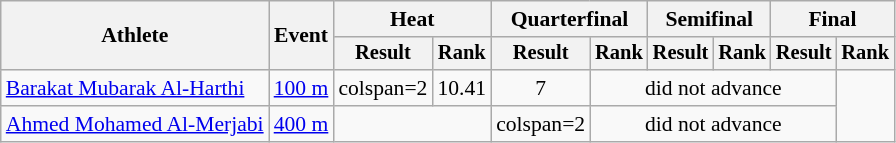<table class="wikitable" style="font-size:90%">
<tr>
<th rowspan=2>Athlete</th>
<th rowspan=2>Event</th>
<th colspan="2">Heat</th>
<th colspan="2">Quarterfinal</th>
<th colspan="2">Semifinal</th>
<th colspan="2">Final</th>
</tr>
<tr style="font-size:95%">
<th>Result</th>
<th>Rank</th>
<th>Result</th>
<th>Rank</th>
<th>Result</th>
<th>Rank</th>
<th>Result</th>
<th>Rank</th>
</tr>
<tr align=center>
<td align=left><a href='#'>Barakat Mubarak Al-Harthi</a></td>
<td align=left><a href='#'>100 m</a></td>
<td>colspan=2 </td>
<td>10.41</td>
<td>7</td>
<td colspan=4>did not advance</td>
</tr>
<tr align=center>
<td align=left><a href='#'>Ahmed Mohamed Al-Merjabi</a></td>
<td align=left><a href='#'>400 m</a></td>
<td colspan=2></td>
<td>colspan=2 </td>
<td colspan=4>did not advance</td>
</tr>
</table>
